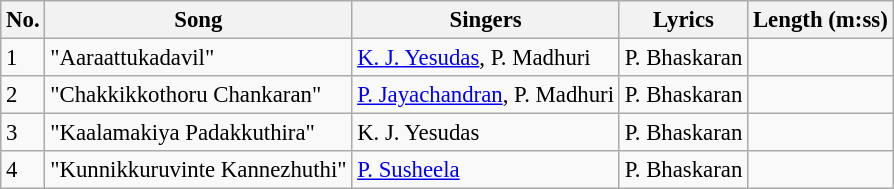<table class="wikitable" style="font-size:95%;">
<tr>
<th>No.</th>
<th>Song</th>
<th>Singers</th>
<th>Lyrics</th>
<th>Length (m:ss)</th>
</tr>
<tr>
<td>1</td>
<td>"Aaraattukadavil"</td>
<td><a href='#'>K. J. Yesudas</a>, P. Madhuri</td>
<td>P. Bhaskaran</td>
<td></td>
</tr>
<tr>
<td>2</td>
<td>"Chakkikkothoru Chankaran"</td>
<td><a href='#'>P. Jayachandran</a>, P. Madhuri</td>
<td>P. Bhaskaran</td>
<td></td>
</tr>
<tr>
<td>3</td>
<td>"Kaalamakiya Padakkuthira"</td>
<td>K. J. Yesudas</td>
<td>P. Bhaskaran</td>
<td></td>
</tr>
<tr>
<td>4</td>
<td>"Kunnikkuruvinte Kannezhuthi"</td>
<td><a href='#'>P. Susheela</a></td>
<td>P. Bhaskaran</td>
<td></td>
</tr>
</table>
